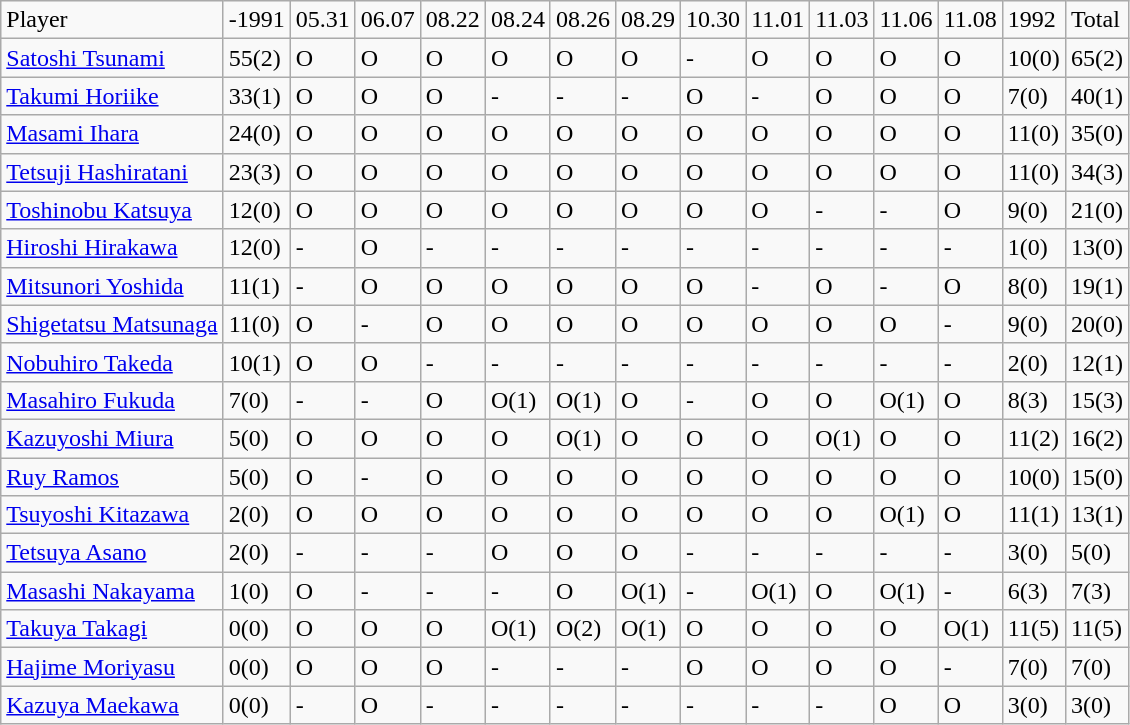<table class="wikitable" style="text-align:left;">
<tr>
<td>Player</td>
<td>-1991</td>
<td>05.31</td>
<td>06.07</td>
<td>08.22</td>
<td>08.24</td>
<td>08.26</td>
<td>08.29</td>
<td>10.30</td>
<td>11.01</td>
<td>11.03</td>
<td>11.06</td>
<td>11.08</td>
<td>1992</td>
<td>Total</td>
</tr>
<tr>
<td><a href='#'>Satoshi Tsunami</a></td>
<td>55(2)</td>
<td>O</td>
<td>O</td>
<td>O</td>
<td>O</td>
<td>O</td>
<td>O</td>
<td>-</td>
<td>O</td>
<td>O</td>
<td>O</td>
<td>O</td>
<td>10(0)</td>
<td>65(2)</td>
</tr>
<tr>
<td><a href='#'>Takumi Horiike</a></td>
<td>33(1)</td>
<td>O</td>
<td>O</td>
<td>O</td>
<td>-</td>
<td>-</td>
<td>-</td>
<td>O</td>
<td>-</td>
<td>O</td>
<td>O</td>
<td>O</td>
<td>7(0)</td>
<td>40(1)</td>
</tr>
<tr>
<td><a href='#'>Masami Ihara</a></td>
<td>24(0)</td>
<td>O</td>
<td>O</td>
<td>O</td>
<td>O</td>
<td>O</td>
<td>O</td>
<td>O</td>
<td>O</td>
<td>O</td>
<td>O</td>
<td>O</td>
<td>11(0)</td>
<td>35(0)</td>
</tr>
<tr>
<td><a href='#'>Tetsuji Hashiratani</a></td>
<td>23(3)</td>
<td>O</td>
<td>O</td>
<td>O</td>
<td>O</td>
<td>O</td>
<td>O</td>
<td>O</td>
<td>O</td>
<td>O</td>
<td>O</td>
<td>O</td>
<td>11(0)</td>
<td>34(3)</td>
</tr>
<tr>
<td><a href='#'>Toshinobu Katsuya</a></td>
<td>12(0)</td>
<td>O</td>
<td>O</td>
<td>O</td>
<td>O</td>
<td>O</td>
<td>O</td>
<td>O</td>
<td>O</td>
<td>-</td>
<td>-</td>
<td>O</td>
<td>9(0)</td>
<td>21(0)</td>
</tr>
<tr>
<td><a href='#'>Hiroshi Hirakawa</a></td>
<td>12(0)</td>
<td>-</td>
<td>O</td>
<td>-</td>
<td>-</td>
<td>-</td>
<td>-</td>
<td>-</td>
<td>-</td>
<td>-</td>
<td>-</td>
<td>-</td>
<td>1(0)</td>
<td>13(0)</td>
</tr>
<tr>
<td><a href='#'>Mitsunori Yoshida</a></td>
<td>11(1)</td>
<td>-</td>
<td>O</td>
<td>O</td>
<td>O</td>
<td>O</td>
<td>O</td>
<td>O</td>
<td>-</td>
<td>O</td>
<td>-</td>
<td>O</td>
<td>8(0)</td>
<td>19(1)</td>
</tr>
<tr>
<td><a href='#'>Shigetatsu Matsunaga</a></td>
<td>11(0)</td>
<td>O</td>
<td>-</td>
<td>O</td>
<td>O</td>
<td>O</td>
<td>O</td>
<td>O</td>
<td>O</td>
<td>O</td>
<td>O</td>
<td>-</td>
<td>9(0)</td>
<td>20(0)</td>
</tr>
<tr>
<td><a href='#'>Nobuhiro Takeda</a></td>
<td>10(1)</td>
<td>O</td>
<td>O</td>
<td>-</td>
<td>-</td>
<td>-</td>
<td>-</td>
<td>-</td>
<td>-</td>
<td>-</td>
<td>-</td>
<td>-</td>
<td>2(0)</td>
<td>12(1)</td>
</tr>
<tr>
<td><a href='#'>Masahiro Fukuda</a></td>
<td>7(0)</td>
<td>-</td>
<td>-</td>
<td>O</td>
<td>O(1)</td>
<td>O(1)</td>
<td>O</td>
<td>-</td>
<td>O</td>
<td>O</td>
<td>O(1)</td>
<td>O</td>
<td>8(3)</td>
<td>15(3)</td>
</tr>
<tr>
<td><a href='#'>Kazuyoshi Miura</a></td>
<td>5(0)</td>
<td>O</td>
<td>O</td>
<td>O</td>
<td>O</td>
<td>O(1)</td>
<td>O</td>
<td>O</td>
<td>O</td>
<td>O(1)</td>
<td>O</td>
<td>O</td>
<td>11(2)</td>
<td>16(2)</td>
</tr>
<tr>
<td><a href='#'>Ruy Ramos</a></td>
<td>5(0)</td>
<td>O</td>
<td>-</td>
<td>O</td>
<td>O</td>
<td>O</td>
<td>O</td>
<td>O</td>
<td>O</td>
<td>O</td>
<td>O</td>
<td>O</td>
<td>10(0)</td>
<td>15(0)</td>
</tr>
<tr>
<td><a href='#'>Tsuyoshi Kitazawa</a></td>
<td>2(0)</td>
<td>O</td>
<td>O</td>
<td>O</td>
<td>O</td>
<td>O</td>
<td>O</td>
<td>O</td>
<td>O</td>
<td>O</td>
<td>O(1)</td>
<td>O</td>
<td>11(1)</td>
<td>13(1)</td>
</tr>
<tr>
<td><a href='#'>Tetsuya Asano</a></td>
<td>2(0)</td>
<td>-</td>
<td>-</td>
<td>-</td>
<td>O</td>
<td>O</td>
<td>O</td>
<td>-</td>
<td>-</td>
<td>-</td>
<td>-</td>
<td>-</td>
<td>3(0)</td>
<td>5(0)</td>
</tr>
<tr>
<td><a href='#'>Masashi Nakayama</a></td>
<td>1(0)</td>
<td>O</td>
<td>-</td>
<td>-</td>
<td>-</td>
<td>O</td>
<td>O(1)</td>
<td>-</td>
<td>O(1)</td>
<td>O</td>
<td>O(1)</td>
<td>-</td>
<td>6(3)</td>
<td>7(3)</td>
</tr>
<tr>
<td><a href='#'>Takuya Takagi</a></td>
<td>0(0)</td>
<td>O</td>
<td>O</td>
<td>O</td>
<td>O(1)</td>
<td>O(2)</td>
<td>O(1)</td>
<td>O</td>
<td>O</td>
<td>O</td>
<td>O</td>
<td>O(1)</td>
<td>11(5)</td>
<td>11(5)</td>
</tr>
<tr>
<td><a href='#'>Hajime Moriyasu</a></td>
<td>0(0)</td>
<td>O</td>
<td>O</td>
<td>O</td>
<td>-</td>
<td>-</td>
<td>-</td>
<td>O</td>
<td>O</td>
<td>O</td>
<td>O</td>
<td>-</td>
<td>7(0)</td>
<td>7(0)</td>
</tr>
<tr>
<td><a href='#'>Kazuya Maekawa</a></td>
<td>0(0)</td>
<td>-</td>
<td>O</td>
<td>-</td>
<td>-</td>
<td>-</td>
<td>-</td>
<td>-</td>
<td>-</td>
<td>-</td>
<td>O</td>
<td>O</td>
<td>3(0)</td>
<td>3(0)</td>
</tr>
</table>
